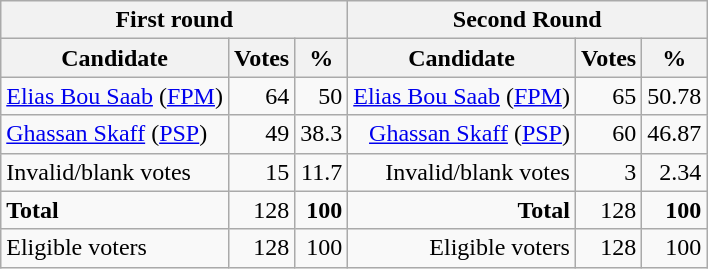<table class="wikitable" style="text-align:right">
<tr>
<th colspan="3">First round</th>
<th colspan="3">Second Round</th>
</tr>
<tr>
<th>Candidate</th>
<th>Votes</th>
<th>%</th>
<th>Candidate</th>
<th>Votes</th>
<th>%</th>
</tr>
<tr>
<td align="left"><a href='#'>Elias Bou Saab</a> (<a href='#'>FPM</a>)</td>
<td>64</td>
<td>50</td>
<td><a href='#'>Elias Bou Saab</a> (<a href='#'>FPM</a>)</td>
<td>65</td>
<td>50.78</td>
</tr>
<tr>
<td align="left"><a href='#'>Ghassan Skaff</a> (<a href='#'>PSP</a>)</td>
<td>49</td>
<td>38.3</td>
<td><a href='#'>Ghassan Skaff</a> (<a href='#'>PSP</a>)</td>
<td>60</td>
<td>46.87</td>
</tr>
<tr>
<td style="text-align:left;">Invalid/blank votes</td>
<td>15</td>
<td>11.7</td>
<td>Invalid/blank votes</td>
<td>3</td>
<td>2.34</td>
</tr>
<tr>
<td style="text-align:left;"><strong>Total</strong></td>
<td>128</td>
<td><strong>100</strong></td>
<td><strong>Total</strong></td>
<td>128</td>
<td><strong>100</strong></td>
</tr>
<tr>
<td style="text-align:left;">Eligible voters</td>
<td>128</td>
<td>100</td>
<td>Eligible voters</td>
<td>128</td>
<td>100</td>
</tr>
</table>
